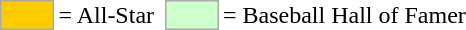<table>
<tr>
<td style="background-color:#FFCC00; border:1px solid #aaaaaa; width:2em;"></td>
<td>= All-Star</td>
<td></td>
<td style="background-color:#CCFFCC; border:1px solid #aaaaaa; width:2em;"></td>
<td>= Baseball Hall of Famer</td>
</tr>
</table>
